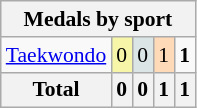<table class="wikitable" style="font-size:90%; text-align:center;">
<tr>
<th colspan="5">Medals by sport</th>
</tr>
<tr>
<td align="left"><a href='#'>Taekwondo</a></td>
<td style="background:#F7F6A8;">0</td>
<td style="background:#DCE5E5;">0</td>
<td style="background:#FFDAB9;">1</td>
<td><strong>1</strong></td>
</tr>
<tr class="sortbottom">
<th>Total</th>
<th>0</th>
<th>0</th>
<th>1</th>
<th>1</th>
</tr>
</table>
